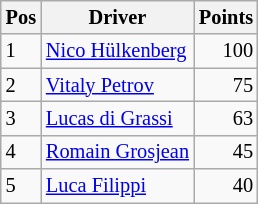<table class="wikitable" style="font-size: 85%;">
<tr>
<th>Pos</th>
<th>Driver</th>
<th>Points</th>
</tr>
<tr>
<td>1</td>
<td> <a href='#'>Nico Hülkenberg</a></td>
<td align="right">100</td>
</tr>
<tr>
<td>2</td>
<td> <a href='#'>Vitaly Petrov</a></td>
<td align="right">75</td>
</tr>
<tr>
<td>3</td>
<td> <a href='#'>Lucas di Grassi</a></td>
<td align="right">63</td>
</tr>
<tr>
<td>4</td>
<td> <a href='#'>Romain Grosjean</a></td>
<td align="right">45</td>
</tr>
<tr>
<td>5</td>
<td> <a href='#'>Luca Filippi</a></td>
<td align="right">40</td>
</tr>
</table>
